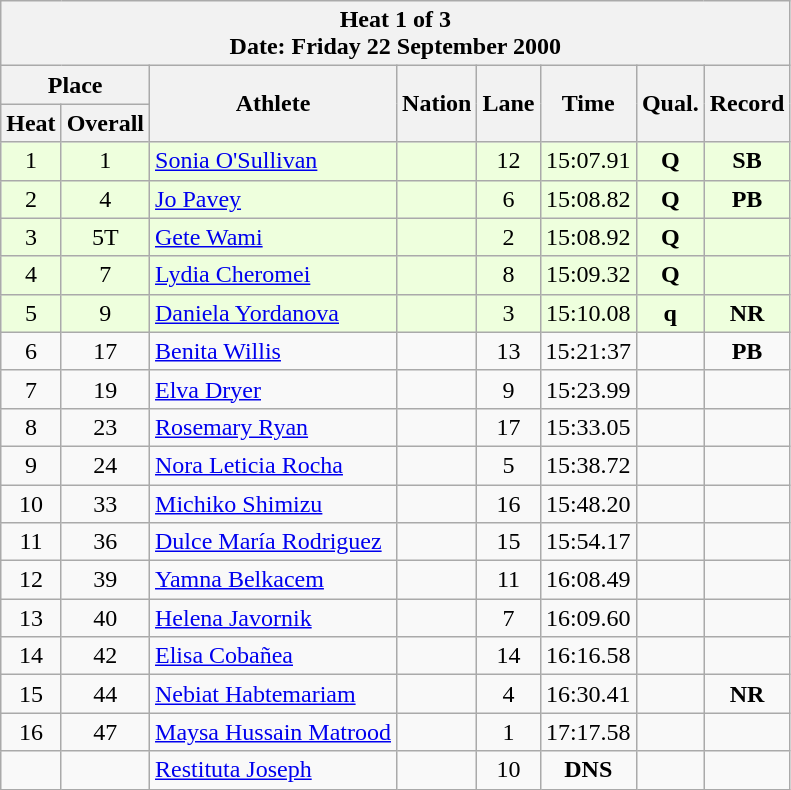<table class="wikitable sortable">
<tr>
<th colspan=9>Heat 1 of 3 <br> Date: Friday 22 September 2000 <br></th>
</tr>
<tr>
<th colspan=2>Place</th>
<th rowspan=2>Athlete</th>
<th rowspan=2>Nation</th>
<th rowspan=2>Lane</th>
<th rowspan=2>Time</th>
<th rowspan=2>Qual.</th>
<th rowspan=2>Record</th>
</tr>
<tr>
<th>Heat</th>
<th>Overall</th>
</tr>
<tr bgcolor = "eeffdd">
<td align="center">1</td>
<td align="center">1</td>
<td align="left"><a href='#'>Sonia O'Sullivan</a></td>
<td align="left"></td>
<td align="center">12</td>
<td align="center">15:07.91</td>
<td align="center"><strong>Q</strong></td>
<td align="center"><strong>SB</strong></td>
</tr>
<tr bgcolor = "eeffdd">
<td align="center">2</td>
<td align="center">4</td>
<td align="left"><a href='#'>Jo Pavey</a></td>
<td align="left"></td>
<td align="center">6</td>
<td align="center">15:08.82</td>
<td align="center"><strong>Q</strong></td>
<td align="center"><strong>PB</strong></td>
</tr>
<tr bgcolor = "eeffdd">
<td align="center">3</td>
<td align="center">5T</td>
<td align="left"><a href='#'>Gete Wami</a></td>
<td align="left"></td>
<td align="center">2</td>
<td align="center">15:08.92</td>
<td align="center"><strong>Q </strong></td>
<td align="center"></td>
</tr>
<tr bgcolor = "eeffdd">
<td align="center">4</td>
<td align="center">7</td>
<td align="left"><a href='#'>Lydia Cheromei</a></td>
<td align="left"></td>
<td align="center">8</td>
<td align="center">15:09.32</td>
<td align="center"><strong>Q</strong></td>
<td align="center"></td>
</tr>
<tr bgcolor = "eeffdd">
<td align="center">5</td>
<td align="center">9</td>
<td align="left"><a href='#'>Daniela Yordanova</a></td>
<td align="left"></td>
<td align="center">3</td>
<td align="center">15:10.08</td>
<td align="center"><strong>q</strong></td>
<td align="center"><strong>NR</strong></td>
</tr>
<tr>
<td align="center">6</td>
<td align="center">17</td>
<td align="left"><a href='#'>Benita Willis</a></td>
<td align="left"></td>
<td align="center">13</td>
<td align="center">15:21:37</td>
<td align="center"></td>
<td align="center"><strong>PB</strong></td>
</tr>
<tr>
<td align="center">7</td>
<td align="center">19</td>
<td align="left"><a href='#'>Elva Dryer</a></td>
<td align="left"></td>
<td align="center">9</td>
<td align="center">15:23.99</td>
<td align="center"></td>
<td align="center"></td>
</tr>
<tr>
<td align="center">8</td>
<td align="center">23</td>
<td align="left"><a href='#'>Rosemary Ryan</a></td>
<td align="left"></td>
<td align="center">17</td>
<td align="center">15:33.05</td>
<td align="center"></td>
<td align="center"></td>
</tr>
<tr>
<td align="center">9</td>
<td align="center">24</td>
<td align="left"><a href='#'>Nora Leticia Rocha</a></td>
<td align="left"></td>
<td align="center">5</td>
<td align="center">15:38.72</td>
<td align="center"></td>
<td align="center"></td>
</tr>
<tr>
<td align="center">10</td>
<td align="center">33</td>
<td align="left"><a href='#'>Michiko Shimizu</a></td>
<td align="left"></td>
<td align="center">16</td>
<td align="center">15:48.20</td>
<td align="center"></td>
<td align="center"></td>
</tr>
<tr>
<td align="center">11</td>
<td align="center">36</td>
<td align="left"><a href='#'>Dulce María Rodriguez</a></td>
<td align="left"></td>
<td align="center">15</td>
<td align="center">15:54.17</td>
<td align="center"></td>
<td align="center"></td>
</tr>
<tr>
<td align="center">12</td>
<td align="center">39</td>
<td align="left"><a href='#'>Yamna Belkacem</a></td>
<td align="left"></td>
<td align="center">11</td>
<td align="center">16:08.49</td>
<td align="center"></td>
<td align="center"></td>
</tr>
<tr>
<td align="center">13</td>
<td align="center">40</td>
<td align="left"><a href='#'>Helena Javornik</a></td>
<td align="left"></td>
<td align="center">7</td>
<td align="center">16:09.60</td>
<td align="center"></td>
<td align="center"></td>
</tr>
<tr>
<td align="center">14</td>
<td align="center">42</td>
<td align="left"><a href='#'>Elisa Cobañea</a></td>
<td align="left"></td>
<td align="center">14</td>
<td align="center">16:16.58</td>
<td align="center"></td>
<td align="center"></td>
</tr>
<tr>
<td align="center">15</td>
<td align="center">44</td>
<td align="left"><a href='#'>Nebiat Habtemariam</a></td>
<td align="left"></td>
<td align="center">4</td>
<td align="center">16:30.41</td>
<td align="center"></td>
<td align="center"><strong>NR</strong></td>
</tr>
<tr>
<td align="center">16</td>
<td align="center">47</td>
<td align="left"><a href='#'>Maysa Hussain Matrood</a></td>
<td align="left"></td>
<td align="center">1</td>
<td align="center">17:17.58</td>
<td align="center"></td>
<td align="center"></td>
</tr>
<tr>
<td align="center"></td>
<td align="center"></td>
<td align="left"><a href='#'>Restituta Joseph</a></td>
<td align="left"></td>
<td align="center">10</td>
<td align="center"><strong>DNS</strong></td>
<td align="center"></td>
<td align="center"></td>
</tr>
</table>
